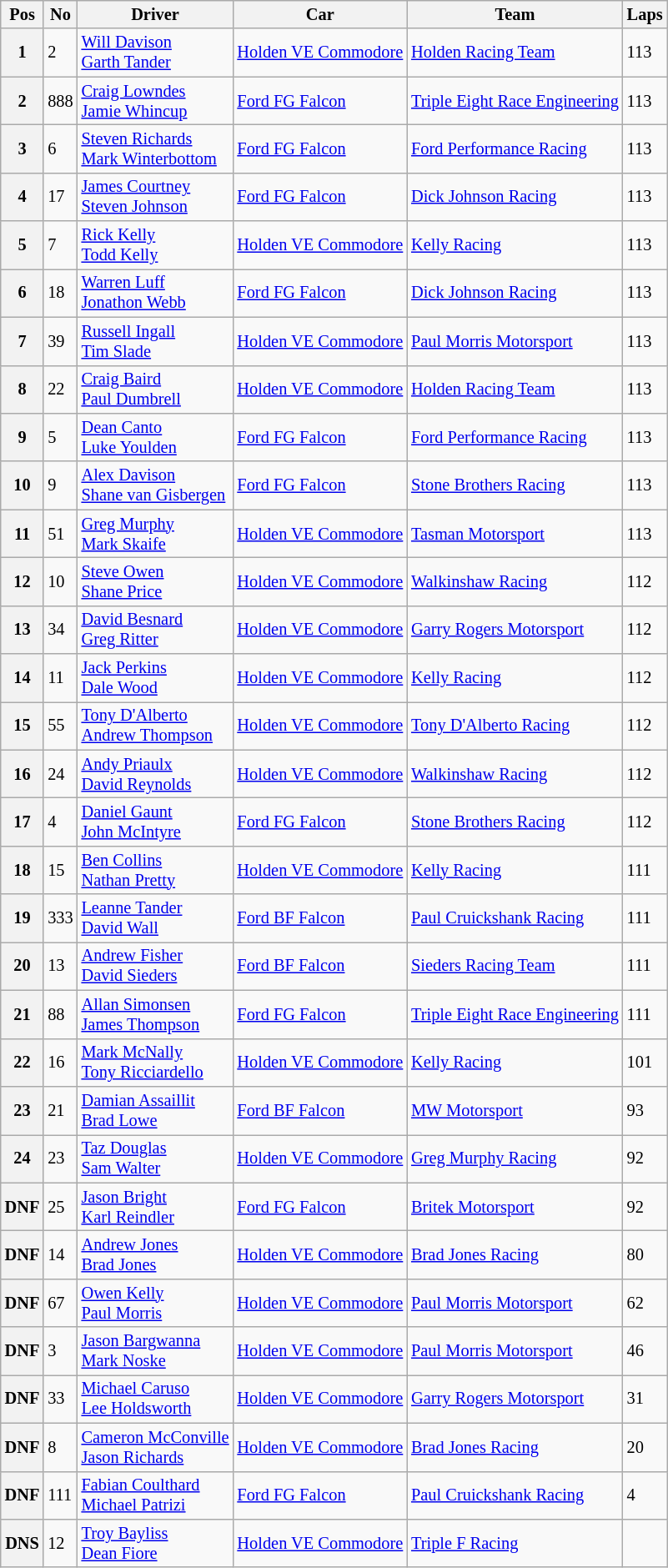<table class="wikitable" style="font-size: 85%;">
<tr>
<th>Pos</th>
<th>No</th>
<th>Driver</th>
<th>Car</th>
<th>Team</th>
<th>Laps</th>
</tr>
<tr>
<th>1</th>
<td>2</td>
<td> <a href='#'>Will Davison</a><br> <a href='#'>Garth Tander</a></td>
<td><a href='#'>Holden VE Commodore</a></td>
<td><a href='#'>Holden Racing Team</a></td>
<td>113</td>
</tr>
<tr>
<th>2</th>
<td>888</td>
<td> <a href='#'>Craig Lowndes</a><br> <a href='#'>Jamie Whincup</a></td>
<td><a href='#'>Ford FG Falcon</a></td>
<td><a href='#'>Triple Eight Race Engineering</a></td>
<td>113</td>
</tr>
<tr>
<th>3</th>
<td>6</td>
<td> <a href='#'>Steven Richards</a><br> <a href='#'>Mark Winterbottom</a></td>
<td><a href='#'>Ford FG Falcon</a></td>
<td><a href='#'>Ford Performance Racing</a></td>
<td>113</td>
</tr>
<tr>
<th>4</th>
<td>17</td>
<td> <a href='#'>James Courtney</a><br> <a href='#'>Steven Johnson</a></td>
<td><a href='#'>Ford FG Falcon</a></td>
<td><a href='#'>Dick Johnson Racing</a></td>
<td>113</td>
</tr>
<tr>
<th>5</th>
<td>7</td>
<td> <a href='#'>Rick Kelly</a><br> <a href='#'>Todd Kelly</a></td>
<td><a href='#'>Holden VE Commodore</a></td>
<td><a href='#'>Kelly Racing</a></td>
<td>113</td>
</tr>
<tr>
<th>6</th>
<td>18</td>
<td> <a href='#'>Warren Luff</a><br> <a href='#'>Jonathon Webb</a></td>
<td><a href='#'>Ford FG Falcon</a></td>
<td><a href='#'>Dick Johnson Racing</a></td>
<td>113</td>
</tr>
<tr>
<th>7</th>
<td>39</td>
<td> <a href='#'>Russell Ingall</a><br> <a href='#'>Tim Slade</a></td>
<td><a href='#'>Holden VE Commodore</a></td>
<td><a href='#'>Paul Morris Motorsport</a></td>
<td>113</td>
</tr>
<tr>
<th>8</th>
<td>22</td>
<td> <a href='#'>Craig Baird</a><br> <a href='#'>Paul Dumbrell</a></td>
<td><a href='#'>Holden VE Commodore</a></td>
<td><a href='#'>Holden Racing Team</a></td>
<td>113</td>
</tr>
<tr>
<th>9</th>
<td>5</td>
<td> <a href='#'>Dean Canto</a><br> <a href='#'>Luke Youlden</a></td>
<td><a href='#'>Ford FG Falcon</a></td>
<td><a href='#'>Ford Performance Racing</a></td>
<td>113</td>
</tr>
<tr>
<th>10</th>
<td>9</td>
<td> <a href='#'>Alex Davison</a><br> <a href='#'>Shane van Gisbergen</a></td>
<td><a href='#'>Ford FG Falcon</a></td>
<td><a href='#'>Stone Brothers Racing</a></td>
<td>113</td>
</tr>
<tr>
<th>11</th>
<td>51</td>
<td> <a href='#'>Greg Murphy</a><br> <a href='#'>Mark Skaife</a></td>
<td><a href='#'>Holden VE Commodore</a></td>
<td><a href='#'>Tasman Motorsport</a></td>
<td>113</td>
</tr>
<tr>
<th>12</th>
<td>10</td>
<td> <a href='#'>Steve Owen</a><br> <a href='#'>Shane Price</a></td>
<td><a href='#'>Holden VE Commodore</a></td>
<td><a href='#'>Walkinshaw Racing</a></td>
<td>112</td>
</tr>
<tr>
<th>13</th>
<td>34</td>
<td> <a href='#'>David Besnard</a><br> <a href='#'>Greg Ritter</a></td>
<td><a href='#'>Holden VE Commodore</a></td>
<td><a href='#'>Garry Rogers Motorsport</a></td>
<td>112</td>
</tr>
<tr>
<th>14</th>
<td>11</td>
<td> <a href='#'>Jack Perkins</a><br> <a href='#'>Dale Wood</a></td>
<td><a href='#'>Holden VE Commodore</a></td>
<td><a href='#'>Kelly Racing</a></td>
<td>112</td>
</tr>
<tr>
<th>15</th>
<td>55</td>
<td> <a href='#'>Tony D'Alberto</a><br> <a href='#'>Andrew Thompson</a></td>
<td><a href='#'>Holden VE Commodore</a></td>
<td><a href='#'>Tony D'Alberto Racing</a></td>
<td>112</td>
</tr>
<tr>
<th>16</th>
<td>24</td>
<td> <a href='#'>Andy Priaulx</a><br> <a href='#'>David Reynolds</a></td>
<td><a href='#'>Holden VE Commodore</a></td>
<td><a href='#'>Walkinshaw Racing</a></td>
<td>112</td>
</tr>
<tr>
<th>17</th>
<td>4</td>
<td> <a href='#'>Daniel Gaunt</a><br> <a href='#'>John McIntyre</a></td>
<td><a href='#'>Ford FG Falcon</a></td>
<td><a href='#'>Stone Brothers Racing</a></td>
<td>112</td>
</tr>
<tr>
<th>18</th>
<td>15</td>
<td> <a href='#'>Ben Collins</a><br> <a href='#'>Nathan Pretty</a></td>
<td><a href='#'>Holden VE Commodore</a></td>
<td><a href='#'>Kelly Racing</a></td>
<td>111</td>
</tr>
<tr>
<th>19</th>
<td>333</td>
<td> <a href='#'>Leanne Tander</a><br> <a href='#'>David Wall</a></td>
<td><a href='#'>Ford BF Falcon</a></td>
<td><a href='#'>Paul Cruickshank Racing</a></td>
<td>111</td>
</tr>
<tr>
<th>20</th>
<td>13</td>
<td> <a href='#'>Andrew Fisher</a><br> <a href='#'>David Sieders</a></td>
<td><a href='#'>Ford BF Falcon</a></td>
<td><a href='#'>Sieders Racing Team</a></td>
<td>111</td>
</tr>
<tr>
<th>21</th>
<td>88</td>
<td> <a href='#'>Allan Simonsen</a><br> <a href='#'>James Thompson</a></td>
<td><a href='#'>Ford FG Falcon</a></td>
<td><a href='#'>Triple Eight Race Engineering</a></td>
<td>111</td>
</tr>
<tr>
<th>22</th>
<td>16</td>
<td> <a href='#'>Mark McNally</a><br> <a href='#'>Tony Ricciardello</a></td>
<td><a href='#'>Holden VE Commodore</a></td>
<td><a href='#'>Kelly Racing</a></td>
<td>101</td>
</tr>
<tr>
<th>23</th>
<td>21</td>
<td> <a href='#'>Damian Assaillit</a><br> <a href='#'>Brad Lowe</a></td>
<td><a href='#'>Ford BF Falcon</a></td>
<td><a href='#'>MW Motorsport</a></td>
<td>93</td>
</tr>
<tr>
<th>24</th>
<td>23</td>
<td> <a href='#'>Taz Douglas</a><br> <a href='#'>Sam Walter</a></td>
<td><a href='#'>Holden VE Commodore</a></td>
<td><a href='#'>Greg Murphy Racing</a></td>
<td>92</td>
</tr>
<tr>
<th>DNF</th>
<td>25</td>
<td> <a href='#'>Jason Bright</a><br> <a href='#'>Karl Reindler</a></td>
<td><a href='#'>Ford FG Falcon</a></td>
<td><a href='#'>Britek Motorsport</a></td>
<td>92</td>
</tr>
<tr>
<th>DNF</th>
<td>14</td>
<td> <a href='#'>Andrew Jones</a><br> <a href='#'>Brad Jones</a></td>
<td><a href='#'>Holden VE Commodore</a></td>
<td><a href='#'>Brad Jones Racing</a></td>
<td>80</td>
</tr>
<tr>
<th>DNF</th>
<td>67</td>
<td> <a href='#'>Owen Kelly</a><br> <a href='#'>Paul Morris</a></td>
<td><a href='#'>Holden VE Commodore</a></td>
<td><a href='#'>Paul Morris Motorsport</a></td>
<td>62</td>
</tr>
<tr>
<th>DNF</th>
<td>3</td>
<td> <a href='#'>Jason Bargwanna</a><br> <a href='#'>Mark Noske</a></td>
<td><a href='#'>Holden VE Commodore</a></td>
<td><a href='#'>Paul Morris Motorsport</a></td>
<td>46</td>
</tr>
<tr>
<th>DNF</th>
<td>33</td>
<td> <a href='#'>Michael Caruso</a><br> <a href='#'>Lee Holdsworth</a></td>
<td><a href='#'>Holden VE Commodore</a></td>
<td><a href='#'>Garry Rogers Motorsport</a></td>
<td>31</td>
</tr>
<tr>
<th>DNF</th>
<td>8</td>
<td> <a href='#'>Cameron McConville</a><br> <a href='#'>Jason Richards</a></td>
<td><a href='#'>Holden VE Commodore</a></td>
<td><a href='#'>Brad Jones Racing</a></td>
<td>20</td>
</tr>
<tr>
<th>DNF</th>
<td>111</td>
<td> <a href='#'>Fabian Coulthard</a><br> <a href='#'>Michael Patrizi</a></td>
<td><a href='#'>Ford FG Falcon</a></td>
<td><a href='#'>Paul Cruickshank Racing</a></td>
<td>4</td>
</tr>
<tr>
<th>DNS</th>
<td>12</td>
<td> <a href='#'>Troy Bayliss</a><br> <a href='#'>Dean Fiore</a></td>
<td><a href='#'>Holden VE Commodore</a></td>
<td><a href='#'>Triple F Racing</a></td>
<td></td>
</tr>
</table>
